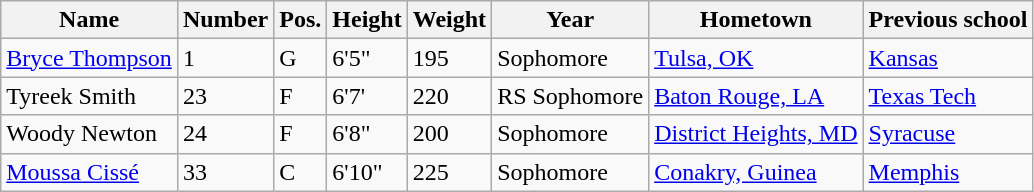<table class="wikitable sortable" border="1">
<tr>
<th>Name</th>
<th>Number</th>
<th>Pos.</th>
<th>Height</th>
<th>Weight</th>
<th>Year</th>
<th>Hometown</th>
<th class="unsortable">Previous school</th>
</tr>
<tr>
<td><a href='#'>Bryce Thompson</a></td>
<td>1</td>
<td>G</td>
<td>6'5"</td>
<td>195</td>
<td>Sophomore</td>
<td><a href='#'>Tulsa, OK</a></td>
<td><a href='#'>Kansas</a></td>
</tr>
<tr>
<td>Tyreek Smith</td>
<td>23</td>
<td>F</td>
<td>6'7'</td>
<td>220</td>
<td>RS Sophomore</td>
<td><a href='#'>Baton Rouge, LA</a></td>
<td><a href='#'>Texas Tech</a></td>
</tr>
<tr>
<td>Woody Newton</td>
<td>24</td>
<td>F</td>
<td>6'8"</td>
<td>200</td>
<td>Sophomore</td>
<td><a href='#'>District Heights, MD</a></td>
<td><a href='#'>Syracuse</a></td>
</tr>
<tr>
<td><a href='#'>Moussa Cissé</a></td>
<td>33</td>
<td>C</td>
<td>6'10"</td>
<td>225</td>
<td>Sophomore</td>
<td><a href='#'>Conakry, Guinea</a></td>
<td><a href='#'>Memphis</a></td>
</tr>
</table>
